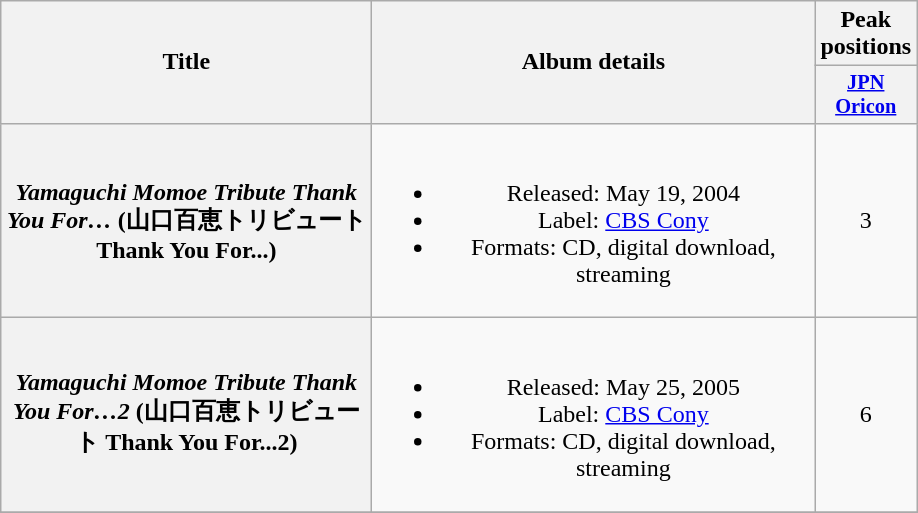<table class="wikitable plainrowheaders" style="text-align:center;">
<tr>
<th style="width:15em;" rowspan="2">Title</th>
<th style="width:18em;" rowspan="2">Album details</th>
<th colspan="1">Peak positions</th>
</tr>
<tr>
<th style="width:3em;font-size:85%"><a href='#'>JPN<br>Oricon</a><br></th>
</tr>
<tr>
<th scope="row"><em>Yamaguchi Momoe Tribute Thank You For…</em> (山口百恵トリビュート Thank You For...)</th>
<td><br><ul><li>Released: May 19, 2004</li><li>Label: <a href='#'>CBS Cony</a></li><li>Formats: CD, digital download, streaming</li></ul></td>
<td>3</td>
</tr>
<tr>
<th scope="row"><em>Yamaguchi Momoe Tribute Thank You For…2</em> (山口百恵トリビュート Thank You For...2)</th>
<td><br><ul><li>Released: May 25, 2005</li><li>Label: <a href='#'>CBS Cony</a></li><li>Formats: CD, digital download, streaming</li></ul></td>
<td>6</td>
</tr>
<tr>
</tr>
</table>
